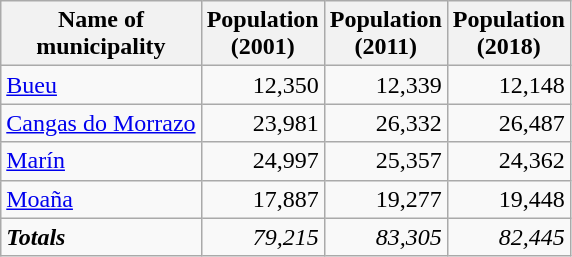<table class="wikitable sortable">
<tr>
<th>Name of<br>municipality</th>
<th>Population<br>(2001)</th>
<th>Population<br>(2011)</th>
<th>Population<br>(2018)</th>
</tr>
<tr>
<td><a href='#'>Bueu</a></td>
<td align="right">12,350</td>
<td align="right">12,339</td>
<td align="right">12,148</td>
</tr>
<tr>
<td><a href='#'>Cangas do Morrazo</a></td>
<td align="right">23,981</td>
<td align="right">26,332</td>
<td align="right">26,487</td>
</tr>
<tr>
<td><a href='#'>Marín</a></td>
<td align="right">24,997</td>
<td align="right">25,357</td>
<td align="right">24,362</td>
</tr>
<tr>
<td><a href='#'>Moaña</a></td>
<td align="right">17,887</td>
<td align="right">19,277</td>
<td align="right">19,448</td>
</tr>
<tr>
<td><strong><em>Totals</em></strong></td>
<td align="right"><em>79,215</em></td>
<td align="right"><em>83,305</em></td>
<td align="right"><em>82,445</em></td>
</tr>
</table>
